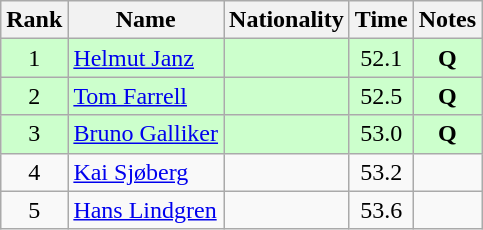<table class="wikitable sortable" style="text-align:center">
<tr>
<th>Rank</th>
<th>Name</th>
<th>Nationality</th>
<th>Time</th>
<th>Notes</th>
</tr>
<tr bgcolor=ccffcc>
<td>1</td>
<td align=left><a href='#'>Helmut Janz</a></td>
<td align=left></td>
<td>52.1</td>
<td><strong>Q</strong></td>
</tr>
<tr bgcolor=ccffcc>
<td>2</td>
<td align=left><a href='#'>Tom Farrell</a></td>
<td align=left></td>
<td>52.5</td>
<td><strong>Q</strong></td>
</tr>
<tr bgcolor=ccffcc>
<td>3</td>
<td align=left><a href='#'>Bruno Galliker</a></td>
<td align=left></td>
<td>53.0</td>
<td><strong>Q</strong></td>
</tr>
<tr>
<td>4</td>
<td align=left><a href='#'>Kai Sjøberg</a></td>
<td align=left></td>
<td>53.2</td>
<td></td>
</tr>
<tr>
<td>5</td>
<td align=left><a href='#'>Hans Lindgren</a></td>
<td align=left></td>
<td>53.6</td>
<td></td>
</tr>
</table>
